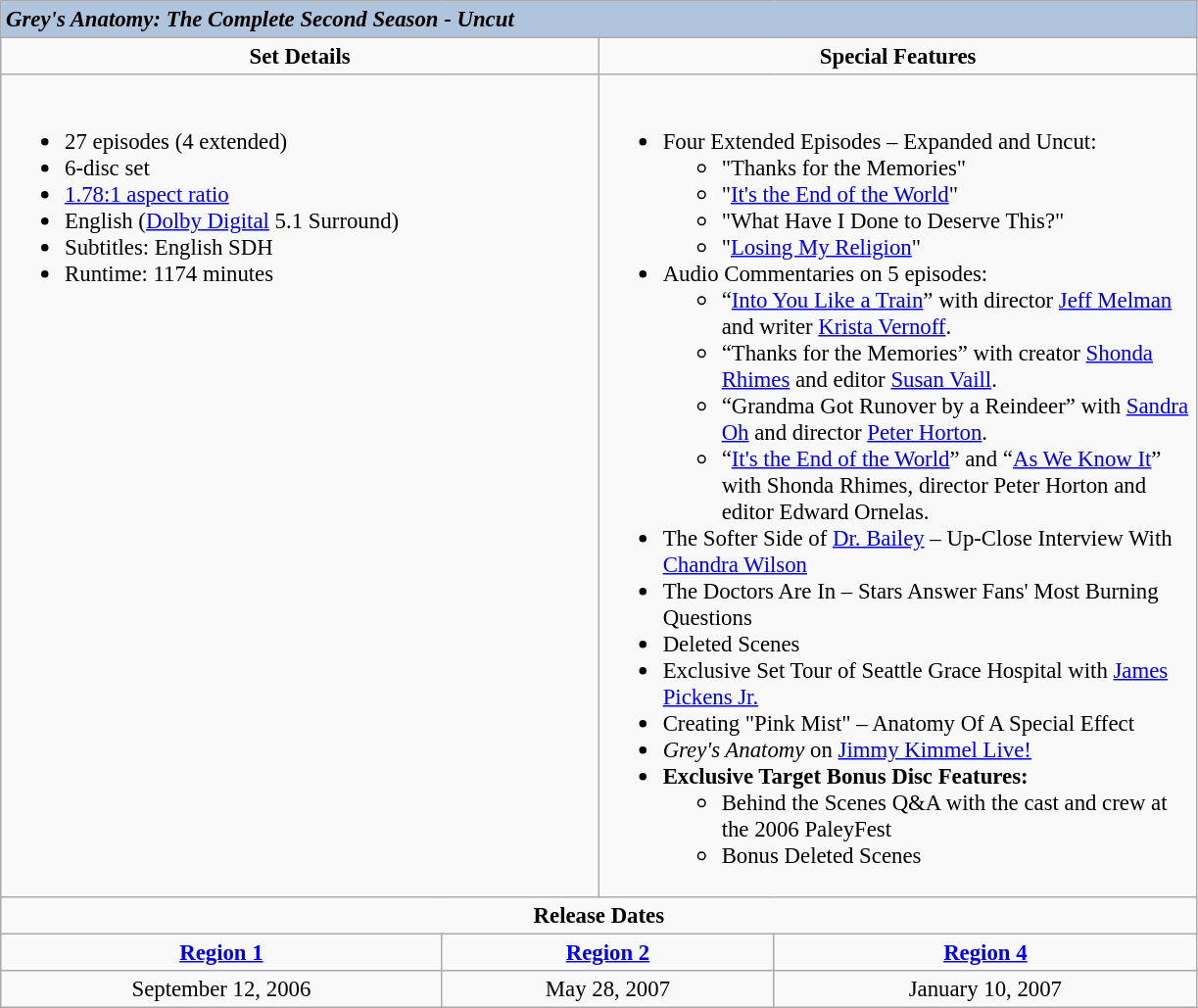<table class="wikitable" style="font-size: 95%;">
<tr style="background:#B0C4DE;">
<td colspan="6"><strong><em>Grey's Anatomy: The Complete Second Season - Uncut</em></strong></td>
</tr>
<tr style="vertical-align:top; text-align:center;">
<td style="width:400px;" colspan="3"><strong>Set Details</strong></td>
<td style="width:400px; " colspan="3"><strong>Special Features</strong></td>
</tr>
<tr valign="top">
<td colspan="3"  style="text-align:left; width:400px;"><br><ul><li>27 episodes (4 extended)</li><li>6-disc set</li><li><a href='#'>1.78:1 aspect ratio</a></li><li>English (<a href='#'>Dolby Digital</a> 5.1 Surround)</li><li>Subtitles: English SDH</li><li>Runtime: 1174 minutes</li></ul></td>
<td colspan="3"  style="text-align:left; width:400px;"><br><ul><li>Four Extended Episodes – Expanded and Uncut:<ul><li>"Thanks for the Memories"</li><li>"<a href='#'>It's the End of the World</a>"</li><li>"What Have I Done to Deserve This?"</li><li>"<a href='#'>Losing My Religion</a>"</li></ul></li><li>Audio Commentaries on 5 episodes:<ul><li>“<a href='#'>Into You Like a Train</a>” with director <a href='#'>Jeff Melman</a> and writer <a href='#'>Krista Vernoff</a>.</li><li>“Thanks for the Memories” with creator <a href='#'>Shonda Rhimes</a> and editor <a href='#'>Susan Vaill</a>.</li><li>“Grandma Got Runover by a Reindeer” with <a href='#'>Sandra Oh</a> and director <a href='#'>Peter Horton</a>.</li><li>“<a href='#'>It's the End of the World</a>” and “<a href='#'>As We Know It</a>” with Shonda Rhimes, director Peter Horton and editor Edward Ornelas.</li></ul></li><li>The Softer Side of <a href='#'>Dr. Bailey</a> – Up-Close Interview With <a href='#'>Chandra Wilson</a></li><li>The Doctors Are In – Stars Answer Fans' Most Burning Questions</li><li>Deleted Scenes</li><li>Exclusive Set Tour of Seattle Grace Hospital with <a href='#'>James Pickens Jr.</a></li><li>Creating "Pink Mist" – Anatomy Of A Special Effect</li><li><em>Grey's Anatomy</em> on <a href='#'>Jimmy Kimmel Live!</a></li><li><strong>Exclusive Target Bonus Disc Features:</strong><ul><li>Behind the Scenes Q&A with the cast and crew at the 2006 PaleyFest</li><li>Bonus Deleted Scenes</li></ul></li></ul></td>
</tr>
<tr>
<td colspan="6" style="text-align:center;"><strong>Release Dates</strong></td>
</tr>
<tr>
<td colspan="2" style="text-align:center;"><strong><a href='#'>Region 1</a></strong></td>
<td colspan="2" style="text-align:center;"><strong><a href='#'>Region 2</a></strong></td>
<td colspan="2" style="text-align:center;"><strong><a href='#'>Region 4</a></strong></td>
</tr>
<tr style="text-align:center;">
<td colspan="2">September 12, 2006</td>
<td colspan="2">May 28, 2007</td>
<td colspan="2">January 10, 2007</td>
</tr>
</table>
